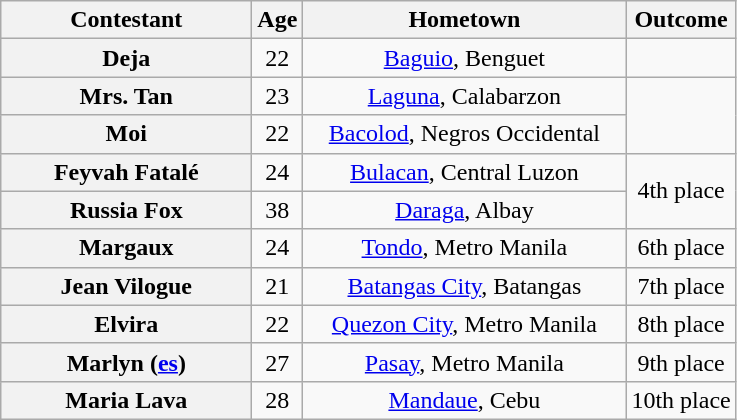<table class="wikitable sortable" style="text-align:center;">
<tr>
<th scope="col" style="width:10em">Contestant</th>
<th scope="col">Age</th>
<th scope="col" style="width:13em">Hometown</th>
<th scope="col">Outcome</th>
</tr>
<tr>
<th scope="row">Deja</th>
<td>22</td>
<td><a href='#'>Baguio</a>, Benguet</td>
<td><strong></strong></td>
</tr>
<tr>
<th scope="row">Mrs. Tan</th>
<td>23</td>
<td><a href='#'>Laguna</a>, Calabarzon</td>
<td rowspan="2"></td>
</tr>
<tr>
<th scope="row">Moi</th>
<td>22</td>
<td><a href='#'>Bacolod</a>, Negros Occidental</td>
</tr>
<tr>
<th scope="row">Feyvah Fatalé</th>
<td>24</td>
<td><a href='#'>Bulacan</a>, Central Luzon</td>
<td rowspan="2">4th place</td>
</tr>
<tr>
<th scope="row">Russia Fox</th>
<td>38</td>
<td><a href='#'>Daraga</a>, Albay</td>
</tr>
<tr>
<th scope="row">Margaux</th>
<td>24</td>
<td><a href='#'>Tondo</a>, Metro Manila</td>
<td>6th place</td>
</tr>
<tr>
<th scope="row">Jean Vilogue</th>
<td>21</td>
<td><a href='#'>Batangas City</a>, Batangas</td>
<td>7th place</td>
</tr>
<tr>
<th scope="row">Elvira</th>
<td>22</td>
<td nowrap=""><a href='#'>Quezon City</a>, Metro Manila</td>
<td>8th place</td>
</tr>
<tr>
<th scope="row">Marlyn (<a href='#'>es</a>)</th>
<td>27</td>
<td><a href='#'>Pasay</a>, Metro Manila</td>
<td>9th place</td>
</tr>
<tr>
<th scope="row">Maria Lava</th>
<td>28</td>
<td><a href='#'>Mandaue</a>, Cebu</td>
<td>10th place</td>
</tr>
</table>
